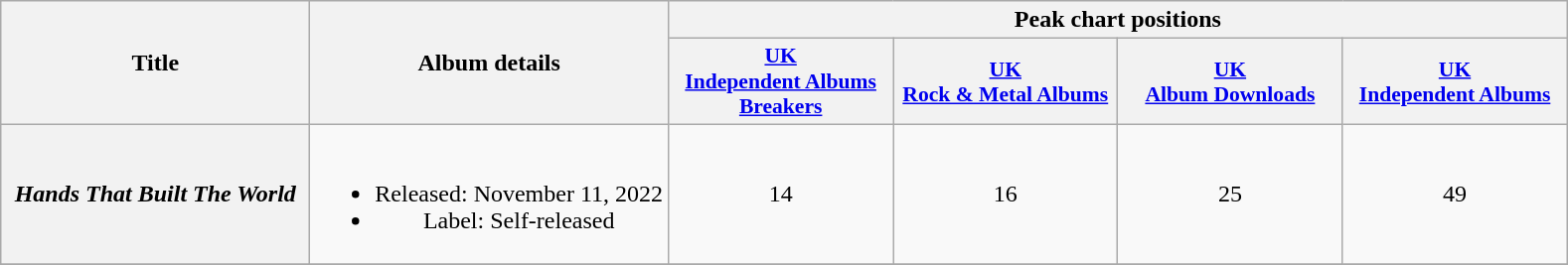<table class="wikitable plainrowheaders" style="text-align:center;">
<tr>
<th scope="col" rowspan="2" style="width:12.5em;">Title</th>
<th scope="col" rowspan="2">Album details</th>
<th scope="col" colspan="6" style="width:10em;">Peak chart positions</th>
</tr>
<tr>
<th scope="col" style="width:10em;font-size:90%;"><a href='#'>UK<br>Independent Albums Breakers</a><br></th>
<th scope="col" style="width:10em;font-size:90%;"><a href='#'>UK<br>Rock & Metal Albums</a><br></th>
<th scope="col" style="width:10em;font-size:90%;"><a href='#'>UK<br>Album Downloads</a><br></th>
<th scope="col" style="width:10em;font-size:90%;"><a href='#'>UK<br>Independent Albums</a><br></th>
</tr>
<tr>
<th scope="row"><em>Hands That Built The World</em></th>
<td><br><ul><li>Released: November 11, 2022</li><li>Label: Self-released</li></ul></td>
<td>14</td>
<td>16</td>
<td>25</td>
<td>49</td>
</tr>
<tr>
</tr>
</table>
